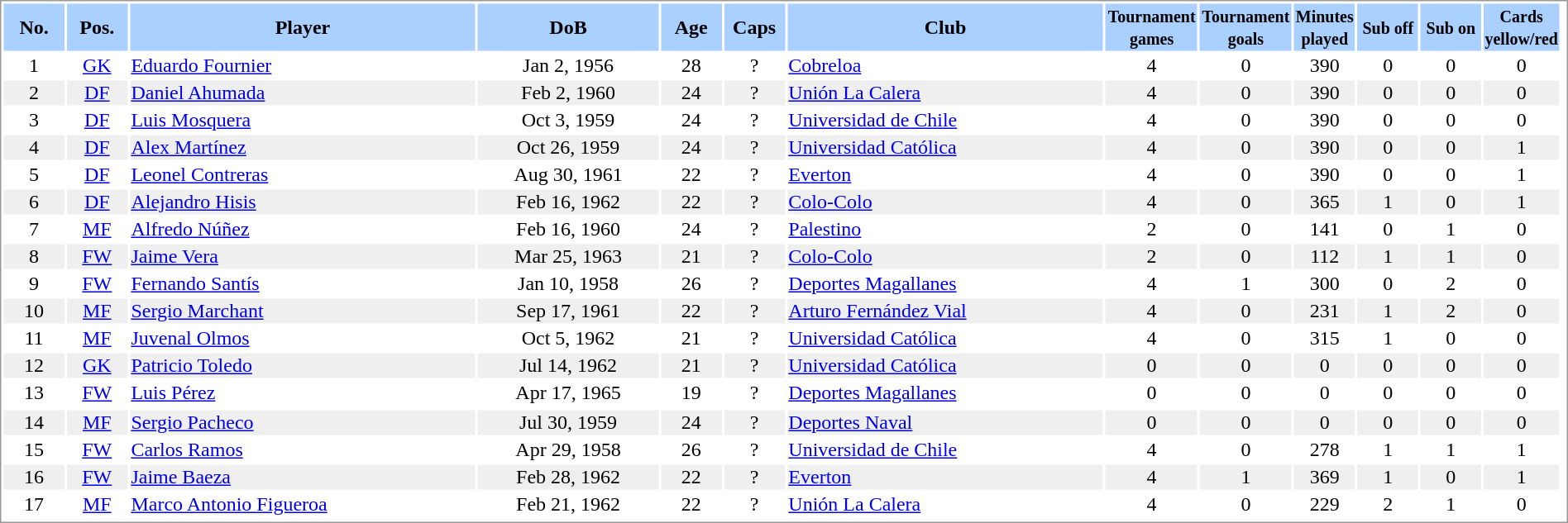<table border="0" width="100%" style="border: 1px solid #999; background-color:#FFFFFF; text-align:center">
<tr align="center" bgcolor="#AAD0FF">
<th width=4%>No.</th>
<th width=4%>Pos.</th>
<th width=23%>Player</th>
<th width=12%>DoB</th>
<th width=4%>Age</th>
<th width=4%>Caps</th>
<th width=21%>Club</th>
<th width=6%><small>Tournament<br>games</small></th>
<th width=6%><small>Tournament<br>goals</small></th>
<th width=4%><small>Minutes<br>played</small></th>
<th width=4%><small>Sub off</small></th>
<th width=4%><small>Sub on</small></th>
<th width=4%><small>Cards<br>yellow/red</small></th>
</tr>
<tr>
<td>1</td>
<td><a href='#'>GK</a></td>
<td align="left"><a href='#'>Eduardo Fournier</a></td>
<td>Jan 2, 1956</td>
<td>28</td>
<td>?</td>
<td align="left"> <a href='#'>Cobreloa</a></td>
<td>4</td>
<td>0</td>
<td>390</td>
<td>0</td>
<td>0</td>
<td>0</td>
</tr>
<tr bgcolor="#EFEFEF">
<td>2</td>
<td><a href='#'>DF</a></td>
<td align="left"><a href='#'>Daniel Ahumada</a></td>
<td>Feb 2, 1960</td>
<td>24</td>
<td>?</td>
<td align="left"> <a href='#'>Unión La Calera</a></td>
<td>4</td>
<td>0</td>
<td>390</td>
<td>0</td>
<td>0</td>
<td>0</td>
</tr>
<tr>
<td>3</td>
<td><a href='#'>DF</a></td>
<td align="left"><a href='#'>Luis Mosquera</a></td>
<td>Oct 3, 1959</td>
<td>24</td>
<td>?</td>
<td align="left"> <a href='#'>Universidad de Chile</a></td>
<td>4</td>
<td>0</td>
<td>390</td>
<td>0</td>
<td>0</td>
<td>0</td>
</tr>
<tr bgcolor="#EFEFEF">
<td>4</td>
<td><a href='#'>DF</a></td>
<td align="left"><a href='#'>Alex Martínez</a></td>
<td>Oct 26, 1959</td>
<td>24</td>
<td>?</td>
<td align="left"> <a href='#'>Universidad Católica</a></td>
<td>4</td>
<td>0</td>
<td>390</td>
<td>0</td>
<td>0</td>
<td>1</td>
</tr>
<tr>
<td>5</td>
<td><a href='#'>DF</a></td>
<td align="left"><a href='#'>Leonel Contreras</a></td>
<td>Aug 30, 1961</td>
<td>22</td>
<td>?</td>
<td align="left"> <a href='#'>Everton</a></td>
<td>4</td>
<td>0</td>
<td>390</td>
<td>0</td>
<td>0</td>
<td>1</td>
</tr>
<tr bgcolor="#EFEFEF">
<td>6</td>
<td><a href='#'>DF</a></td>
<td align="left"><a href='#'>Alejandro Hisis</a></td>
<td>Feb 16, 1962</td>
<td>22</td>
<td>?</td>
<td align="left"> <a href='#'>Colo-Colo</a></td>
<td>4</td>
<td>0</td>
<td>365</td>
<td>1</td>
<td>0</td>
<td>1</td>
</tr>
<tr>
<td>7</td>
<td><a href='#'>MF</a></td>
<td align="left"><a href='#'>Alfredo Núñez</a></td>
<td>Feb 16, 1960</td>
<td>24</td>
<td>?</td>
<td align="left"> <a href='#'>Palestino</a></td>
<td>2</td>
<td>0</td>
<td>141</td>
<td>0</td>
<td>1</td>
<td>0</td>
</tr>
<tr bgcolor="#EFEFEF">
<td>8</td>
<td><a href='#'>FW</a></td>
<td align="left"><a href='#'>Jaime Vera</a></td>
<td>Mar 25, 1963</td>
<td>21</td>
<td>?</td>
<td align="left"> <a href='#'>Colo-Colo</a></td>
<td>2</td>
<td>0</td>
<td>112</td>
<td>1</td>
<td>1</td>
<td>0</td>
</tr>
<tr>
<td>9</td>
<td><a href='#'>FW</a></td>
<td align="left"><a href='#'>Fernando Santís</a></td>
<td>Jan 10, 1958</td>
<td>26</td>
<td>?</td>
<td align="left"> <a href='#'>Deportes Magallanes</a></td>
<td>4</td>
<td>1</td>
<td>300</td>
<td>0</td>
<td>2</td>
<td>0</td>
</tr>
<tr bgcolor="#EFEFEF">
<td>10</td>
<td><a href='#'>MF</a></td>
<td align="left"><a href='#'>Sergio Marchant</a></td>
<td>Sep 17, 1961</td>
<td>22</td>
<td>?</td>
<td align="left"> <a href='#'>Arturo Fernández Vial</a></td>
<td>4</td>
<td>0</td>
<td>231</td>
<td>1</td>
<td>2</td>
<td>0</td>
</tr>
<tr>
<td>11</td>
<td><a href='#'>MF</a></td>
<td align="left"><a href='#'>Juvenal Olmos</a></td>
<td>Oct 5, 1962</td>
<td>21</td>
<td>?</td>
<td align="left"> <a href='#'>Universidad Católica</a></td>
<td>4</td>
<td>0</td>
<td>315</td>
<td>1</td>
<td>0</td>
<td>0</td>
</tr>
<tr bgcolor="#EFEFEF">
<td>12</td>
<td><a href='#'>GK</a></td>
<td align="left"><a href='#'>Patricio Toledo</a></td>
<td>Jul 14, 1962</td>
<td>21</td>
<td>?</td>
<td align="left"> <a href='#'>Universidad Católica</a></td>
<td>0</td>
<td>0</td>
<td>0</td>
<td>0</td>
<td>0</td>
<td>0</td>
</tr>
<tr>
<td>13</td>
<td><a href='#'>FW</a></td>
<td align="left"><a href='#'>Luis Pérez</a></td>
<td>Apr 17, 1965</td>
<td>19</td>
<td>?</td>
<td align="left"> <a href='#'>Deportes Magallanes</a></td>
<td>0</td>
<td>0</td>
<td>0</td>
<td>0</td>
<td>0</td>
<td>0</td>
<td></td>
</tr>
<tr>
</tr>
<tr bgcolor="#EFEFEF">
<td>14</td>
<td><a href='#'>MF</a></td>
<td align="left"><a href='#'>Sergio Pacheco</a></td>
<td>Jul 30, 1959</td>
<td>24</td>
<td>?</td>
<td align="left"> <a href='#'>Deportes Naval</a></td>
<td>0</td>
<td>0</td>
<td>0</td>
<td>0</td>
<td>0</td>
<td>0</td>
</tr>
<tr>
<td>15</td>
<td><a href='#'>FW</a></td>
<td align="left"><a href='#'>Carlos Ramos</a></td>
<td>Apr 29, 1958</td>
<td>26</td>
<td>?</td>
<td align="left"> <a href='#'>Universidad de Chile</a></td>
<td>4</td>
<td>0</td>
<td>278</td>
<td>1</td>
<td>1</td>
<td>1</td>
</tr>
<tr bgcolor="#EFEFEF">
<td>16</td>
<td><a href='#'>FW</a></td>
<td align="left"><a href='#'>Jaime Baeza</a></td>
<td>Feb 28, 1962</td>
<td>22</td>
<td>?</td>
<td align="left"> <a href='#'>Everton</a></td>
<td>4</td>
<td>1</td>
<td>369</td>
<td>1</td>
<td>0</td>
<td>1</td>
</tr>
<tr>
<td>17</td>
<td><a href='#'>MF</a></td>
<td align="left"><a href='#'>Marco Antonio Figueroa</a></td>
<td>Feb 21, 1962</td>
<td>22</td>
<td>?</td>
<td align="left"> <a href='#'>Unión La Calera</a></td>
<td>4</td>
<td>0</td>
<td>229</td>
<td>2</td>
<td>1</td>
<td>0</td>
</tr>
<tr>
</tr>
</table>
